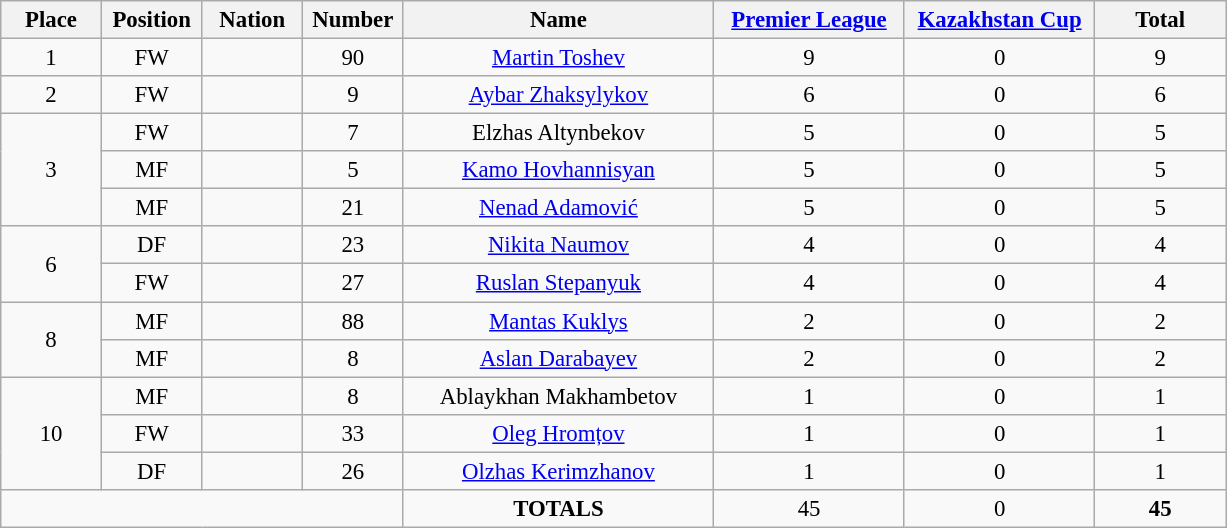<table class="wikitable" style="font-size: 95%; text-align: center;">
<tr>
<th width=60>Place</th>
<th width=60>Position</th>
<th width=60>Nation</th>
<th width=60>Number</th>
<th width=200>Name</th>
<th width=120><a href='#'>Premier League</a></th>
<th width=120><a href='#'>Kazakhstan Cup</a></th>
<th width=80><strong>Total</strong></th>
</tr>
<tr>
<td>1</td>
<td>FW</td>
<td></td>
<td>90</td>
<td><a href='#'>Martin Toshev</a></td>
<td>9</td>
<td>0</td>
<td>9</td>
</tr>
<tr>
<td>2</td>
<td>FW</td>
<td></td>
<td>9</td>
<td><a href='#'>Aybar Zhaksylykov</a></td>
<td>6</td>
<td>0</td>
<td>6</td>
</tr>
<tr>
<td rowspan="3">3</td>
<td>FW</td>
<td></td>
<td>7</td>
<td>Elzhas Altynbekov</td>
<td>5</td>
<td>0</td>
<td>5</td>
</tr>
<tr>
<td>MF</td>
<td></td>
<td>5</td>
<td><a href='#'>Kamo Hovhannisyan</a></td>
<td>5</td>
<td>0</td>
<td>5</td>
</tr>
<tr>
<td>MF</td>
<td></td>
<td>21</td>
<td><a href='#'>Nenad Adamović</a></td>
<td>5</td>
<td>0</td>
<td>5</td>
</tr>
<tr>
<td rowspan="2">6</td>
<td>DF</td>
<td></td>
<td>23</td>
<td><a href='#'>Nikita Naumov</a></td>
<td>4</td>
<td>0</td>
<td>4</td>
</tr>
<tr>
<td>FW</td>
<td></td>
<td>27</td>
<td><a href='#'>Ruslan Stepanyuk</a></td>
<td>4</td>
<td>0</td>
<td>4</td>
</tr>
<tr>
<td rowspan="2">8</td>
<td>MF</td>
<td></td>
<td>88</td>
<td><a href='#'>Mantas Kuklys</a></td>
<td>2</td>
<td>0</td>
<td>2</td>
</tr>
<tr>
<td>MF</td>
<td></td>
<td>8</td>
<td><a href='#'>Aslan Darabayev</a></td>
<td>2</td>
<td>0</td>
<td>2</td>
</tr>
<tr>
<td rowspan="3">10</td>
<td>MF</td>
<td></td>
<td>8</td>
<td>Ablaykhan Makhambetov</td>
<td>1</td>
<td>0</td>
<td>1</td>
</tr>
<tr>
<td>FW</td>
<td></td>
<td>33</td>
<td><a href='#'>Oleg Hromțov</a></td>
<td>1</td>
<td>0</td>
<td>1</td>
</tr>
<tr>
<td>DF</td>
<td></td>
<td>26</td>
<td><a href='#'>Olzhas Kerimzhanov</a></td>
<td>1</td>
<td>0</td>
<td>1</td>
</tr>
<tr>
<td colspan="4"></td>
<td><strong>TOTALS</strong></td>
<td>45</td>
<td>0</td>
<td><strong>45</strong></td>
</tr>
</table>
